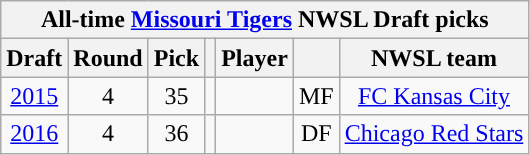<table class="wikitable sortable" style="text-align: center;">
<tr>
<th colspan="7" style="background:#">All-time <a href='#'><span>Missouri Tigers</span></a> NWSL Draft picks</th>
</tr>
<tr>
<th scope="col">Draft</th>
<th scope="col">Round</th>
<th scope="col">Pick</th>
<th scope="col"></th>
<th scope="col">Player</th>
<th scope="col"></th>
<th scope="col">NWSL team</th>
</tr>
<tr>
<td><a href='#'>2015</a></td>
<td>4</td>
<td>35</td>
<td></td>
<td></td>
<td>MF</td>
<td><a href='#'>FC Kansas City</a></td>
</tr>
<tr>
<td><a href='#'>2016</a></td>
<td>4</td>
<td>36</td>
<td></td>
<td></td>
<td>DF</td>
<td><a href='#'>Chicago Red Stars</a></td>
</tr>
</table>
